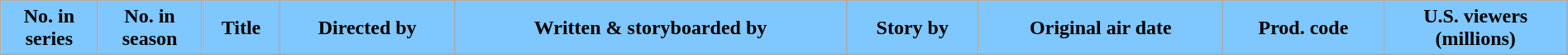<table class="wikitable plainrowheaders" style="width:100%;">
<tr>
<th scope="col" style="background:#7fc7ff; color:#000;">No. in<br>series </th>
<th scope="col" style="background:#7fc7ff; color:#000;">No. in<br>season </th>
<th scope="col" style="background:#7fc7ff; color:#000;">Title</th>
<th scope="col" style="background:#7fc7ff; color:#000;">Directed by</th>
<th scope="col" style="background:#7fc7ff; color:#000;">Written & storyboarded by</th>
<th scope="col" style="background:#7fc7ff; color:#000;">Story by</th>
<th scope="col" style="background:#7fc7ff; color:#000;">Original air date</th>
<th scope="col" style="background:#7fc7ff; color:#000;">Prod. code</th>
<th scope="col" style="background:#7fc7ff; color:#000;">U.S. viewers<br>(millions)<br>


























</th>
</tr>
</table>
